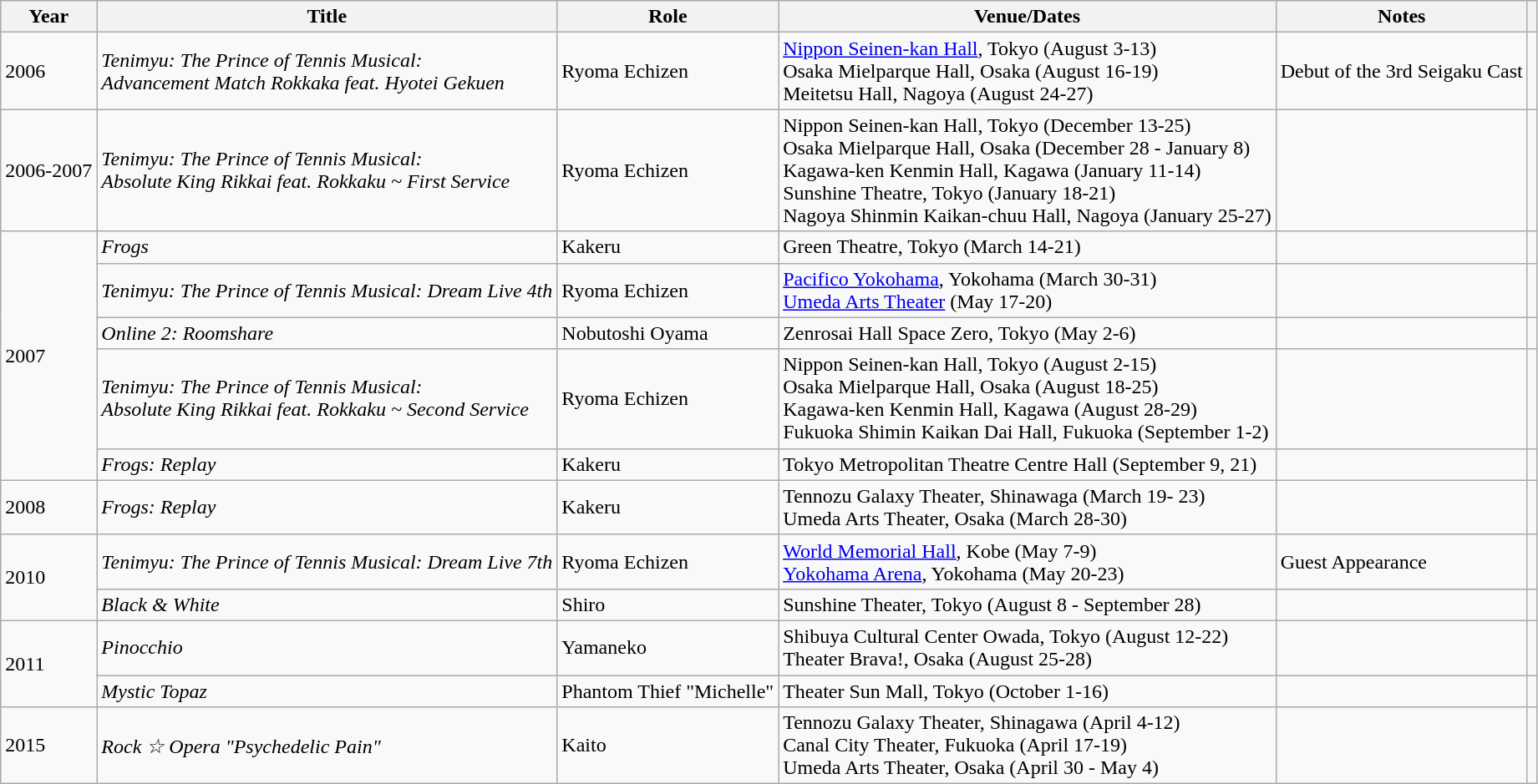<table class="wikitable">
<tr>
<th>Year</th>
<th>Title</th>
<th>Role</th>
<th>Venue/Dates</th>
<th>Notes</th>
<th></th>
</tr>
<tr>
<td>2006</td>
<td><em>Tenimyu: The Prince of Tennis Musical:</em><br><em>Advancement Match Rokkaka feat. Hyotei Gekuen</em></td>
<td>Ryoma Echizen</td>
<td><a href='#'>Nippon Seinen-kan Hall</a>, Tokyo (August 3-13)<br>Osaka Mielparque Hall, Osaka (August 16-19)<br>Meitetsu Hall, Nagoya (August 24-27)</td>
<td>Debut of the 3rd Seigaku Cast</td>
<td></td>
</tr>
<tr>
<td>2006-2007</td>
<td><em>Tenimyu: The Prince of Tennis Musical:</em><br><em>Absolute King Rikkai feat. Rokkaku ~ First Service</em></td>
<td>Ryoma Echizen</td>
<td>Nippon Seinen-kan Hall, Tokyo (December 13-25)<br>Osaka Mielparque Hall, Osaka (December 28 - January 8)<br>Kagawa-ken Kenmin Hall, Kagawa (January 11-14)<br>Sunshine Theatre, Tokyo (January 18-21)<br>Nagoya Shinmin Kaikan-chuu Hall, Nagoya (January 25-27)</td>
<td></td>
<td></td>
</tr>
<tr>
<td rowspan="5">2007</td>
<td><em>Frogs</em></td>
<td>Kakeru</td>
<td>Green Theatre, Tokyo (March 14-21)</td>
<td></td>
<td></td>
</tr>
<tr>
<td><em>Tenimyu: The Prince of Tennis Musical: Dream Live 4th</em></td>
<td>Ryoma Echizen</td>
<td><a href='#'>Pacifico Yokohama</a>, Yokohama (March 30-31)<br><a href='#'>Umeda Arts Theater</a> (May 17-20)</td>
<td></td>
<td></td>
</tr>
<tr>
<td><em>Online 2: Roomshare</em></td>
<td>Nobutoshi Oyama</td>
<td>Zenrosai Hall Space Zero, Tokyo (May 2-6)</td>
<td></td>
<td></td>
</tr>
<tr>
<td><em>Tenimyu: The Prince of Tennis Musical:</em><br><em>Absolute King Rikkai feat. Rokkaku ~ Second Service</em></td>
<td>Ryoma Echizen</td>
<td>Nippon Seinen-kan Hall, Tokyo (August 2-15)<br>Osaka Mielparque Hall, Osaka (August 18-25)<br>Kagawa-ken Kenmin Hall, Kagawa (August 28-29)<br>Fukuoka Shimin Kaikan Dai Hall, Fukuoka (September 1-2)</td>
<td></td>
<td></td>
</tr>
<tr>
<td><em>Frogs: Replay</em></td>
<td>Kakeru</td>
<td>Tokyo Metropolitan Theatre Centre Hall (September 9, 21)</td>
<td></td>
<td></td>
</tr>
<tr>
<td>2008</td>
<td><em>Frogs: Replay</em></td>
<td>Kakeru</td>
<td>Tennozu Galaxy Theater, Shinawaga (March 19- 23)<br>Umeda Arts Theater, Osaka (March 28-30)</td>
<td></td>
<td><em></em></td>
</tr>
<tr>
<td rowspan="2">2010</td>
<td><em>Tenimyu: The Prince of Tennis Musical: Dream Live 7th</em></td>
<td>Ryoma Echizen</td>
<td><a href='#'>World Memorial Hall</a>, Kobe (May 7-9)<br><a href='#'>Yokohama Arena</a>, Yokohama (May 20-23)</td>
<td>Guest Appearance</td>
<td></td>
</tr>
<tr>
<td><em>Black & White</em></td>
<td>Shiro</td>
<td>Sunshine Theater, Tokyo (August 8 - September 28)</td>
<td></td>
<td><em></em></td>
</tr>
<tr>
<td rowspan="2">2011</td>
<td><em>Pinocchio</em></td>
<td>Yamaneko</td>
<td>Shibuya Cultural Center Owada, Tokyo (August 12-22)<br>Theater Brava!, Osaka (August 25-28)</td>
<td></td>
<td></td>
</tr>
<tr>
<td><em>Mystic Topaz</em></td>
<td>Phantom Thief "Michelle"</td>
<td>Theater Sun Mall, Tokyo (October 1-16)</td>
<td></td>
<td><em></em></td>
</tr>
<tr>
<td>2015</td>
<td><em>Rock ☆ Opera "Psychedelic Pain"</em></td>
<td>Kaito</td>
<td>Tennozu Galaxy Theater, Shinagawa (April 4-12)<br>Canal City Theater, Fukuoka (April 17-19)<br>Umeda Arts Theater, Osaka (April 30 - May 4)</td>
<td></td>
<td><em></em></td>
</tr>
</table>
